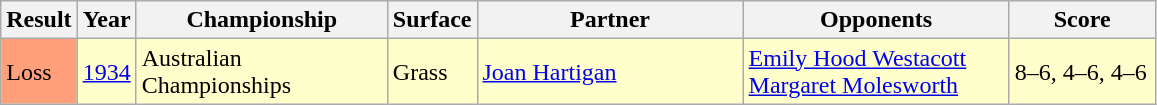<table class='sortable wikitable'>
<tr>
<th>Result</th>
<th>Year</th>
<th style="width:160px">Championship</th>
<th style="width:50px">Surface</th>
<th style="width:170px">Partner</th>
<th style="width:170px">Opponents</th>
<th style="width:90px" class="unsortable">Score</th>
</tr>
<tr style="background:#ffc;">
<td style="background:#ffa07a;">Loss</td>
<td><a href='#'>1934</a></td>
<td>Australian Championships</td>
<td>Grass</td>
<td> <a href='#'>Joan Hartigan</a></td>
<td> <a href='#'>Emily Hood Westacott</a> <br>  <a href='#'>Margaret Molesworth</a></td>
<td>8–6, 4–6, 4–6</td>
</tr>
</table>
